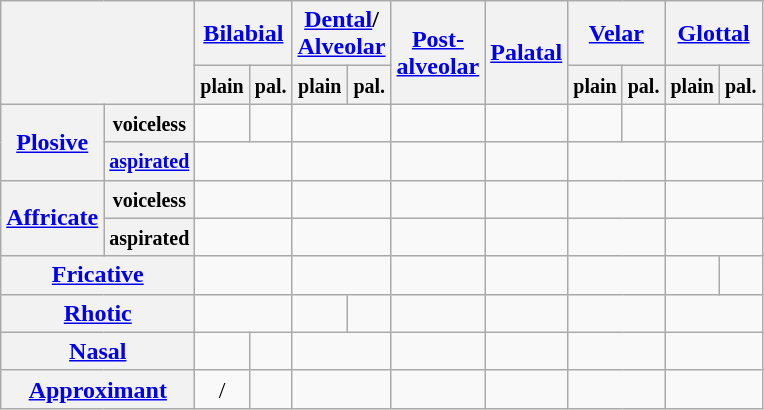<table class="wikitable" style="text-align: center">
<tr>
<th colspan="2" rowspan="2"></th>
<th colspan="2"><a href='#'>Bilabial</a></th>
<th colspan="2"><a href='#'>Dental</a>/<br><a href='#'>Alveolar</a></th>
<th rowspan="2"><a href='#'>Post-<br>alveolar</a></th>
<th rowspan="2"><a href='#'>Palatal</a></th>
<th colspan="2"><a href='#'>Velar</a></th>
<th colspan="2"><a href='#'>Glottal</a></th>
</tr>
<tr>
<th><small>plain</small></th>
<th><small>pal.</small></th>
<th><small>plain</small></th>
<th><small>pal.</small></th>
<th><small>plain</small></th>
<th><small>pal.</small></th>
<th><small>plain</small></th>
<th><small>pal.</small></th>
</tr>
<tr>
<th rowspan="2"><a href='#'>Plosive</a></th>
<th><small>voiceless</small></th>
<td></td>
<td></td>
<td colspan="2"></td>
<td></td>
<td></td>
<td></td>
<td></td>
<td colspan="2"></td>
</tr>
<tr>
<th><a href='#'><small>aspirated</small></a></th>
<td colspan="2"></td>
<td colspan="2"></td>
<td></td>
<td></td>
<td colspan="2"></td>
<td colspan="2"></td>
</tr>
<tr>
<th rowspan="2"><a href='#'>Affricate</a></th>
<th><small>voiceless</small></th>
<td colspan="2"></td>
<td colspan="2"></td>
<td></td>
<td></td>
<td colspan="2"></td>
<td colspan="2"></td>
</tr>
<tr>
<th><small>aspirated</small></th>
<td colspan="2"></td>
<td colspan="2"></td>
<td></td>
<td></td>
<td colspan="2"></td>
<td colspan="2"></td>
</tr>
<tr>
<th colspan="2"><a href='#'>Fricative</a></th>
<td colspan="2"></td>
<td colspan="2"></td>
<td></td>
<td></td>
<td colspan="2"></td>
<td></td>
<td></td>
</tr>
<tr>
<th colspan="2"><a href='#'>Rhotic</a></th>
<td colspan="2"></td>
<td></td>
<td></td>
<td></td>
<td></td>
<td colspan="2"></td>
<td colspan="2"></td>
</tr>
<tr>
<th colspan="2"><a href='#'>Nasal</a></th>
<td></td>
<td></td>
<td colspan="2"></td>
<td></td>
<td></td>
<td colspan="2"></td>
<td colspan="2"></td>
</tr>
<tr>
<th colspan="2"><a href='#'>Approximant</a></th>
<td>/</td>
<td></td>
<td colspan="2"></td>
<td></td>
<td></td>
<td colspan="2"></td>
<td colspan="2"></td>
</tr>
</table>
